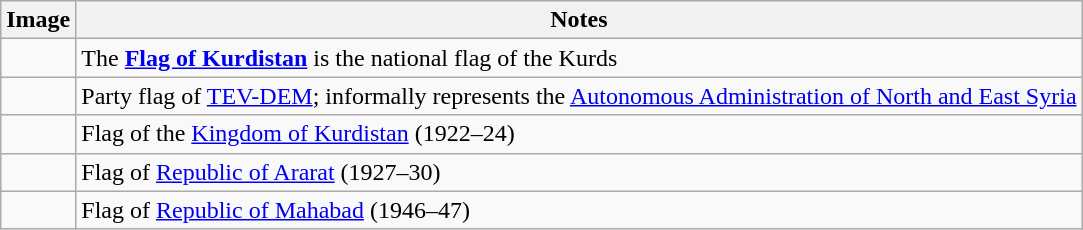<table class="wikitable">
<tr>
<th>Image</th>
<th>Notes</th>
</tr>
<tr>
<td></td>
<td>The <strong><a href='#'>Flag of Kurdistan</a></strong> is the national flag of the Kurds</td>
</tr>
<tr>
<td></td>
<td>Party flag of <a href='#'>TEV-DEM</a>; informally represents the <a href='#'>Autonomous Administration of North and East Syria</a></td>
</tr>
<tr>
<td></td>
<td>Flag of the <a href='#'>Kingdom of Kurdistan</a> (1922–24)</td>
</tr>
<tr>
<td></td>
<td>Flag of <a href='#'>Republic of Ararat</a> (1927–30)</td>
</tr>
<tr>
<td></td>
<td>Flag of <a href='#'>Republic of Mahabad</a> (1946–47)</td>
</tr>
</table>
